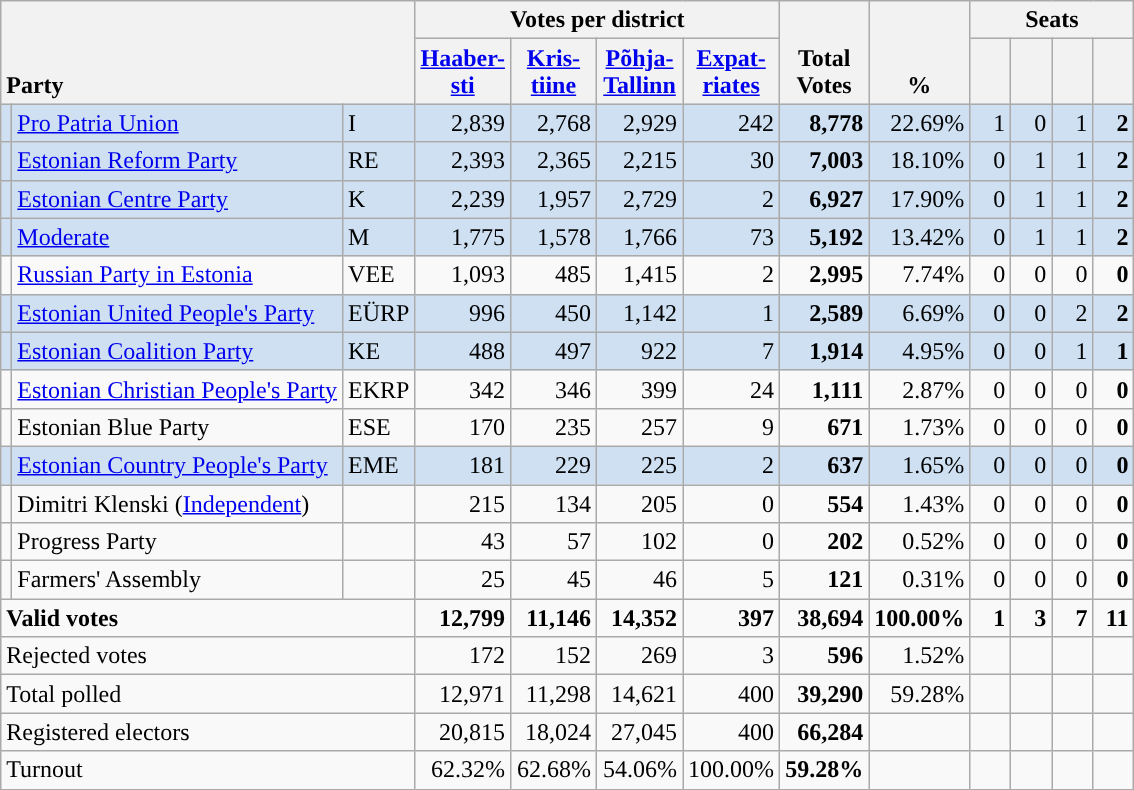<table class="wikitable" border="1" style="text-align:right;">
<tr>
<th style="text-align:left;" valign=bottom rowspan=2 colspan=3>Party</th>
<th colspan=4>Votes per district</th>
<th align=center valign=bottom rowspan=2 width="50">Total Votes</th>
<th align=center valign=bottom rowspan=2 width="50">%</th>
<th colspan=4>Seats</th>
</tr>
<tr>
<th align=center valign=bottom width="50"><a href='#'>Haaber- sti</a></th>
<th align=center valign=bottom width="50"><a href='#'>Kris- tiine</a></th>
<th align=center valign=bottom width="50"><a href='#'>Põhja- Tallinn</a></th>
<th align=center valign=bottom width="50"><a href='#'>Expat- riates</a></th>
<th align=center valign=bottom width="20"><small></small></th>
<th align=center valign=bottom width="20"><small></small></th>
<th align=center valign=bottom width="20"><small></small></th>
<th align=center valign=bottom width="20"><small></small></th>
</tr>
<tr style="background:#CEE0F2;">
<td style="background:"></td>
<td align=left><a href='#'>Pro Patria Union</a></td>
<td align=left>I</td>
<td>2,839</td>
<td>2,768</td>
<td>2,929</td>
<td>242</td>
<td><strong>8,778</strong></td>
<td>22.69%</td>
<td>1</td>
<td>0</td>
<td>1</td>
<td><strong>2</strong></td>
</tr>
<tr style="background:#CEE0F2;">
<td style="background:"></td>
<td align=left><a href='#'>Estonian Reform Party</a></td>
<td align=left>RE</td>
<td>2,393</td>
<td>2,365</td>
<td>2,215</td>
<td>30</td>
<td><strong>7,003</strong></td>
<td>18.10%</td>
<td>0</td>
<td>1</td>
<td>1</td>
<td><strong>2</strong></td>
</tr>
<tr style="background:#CEE0F2;">
<td style="background:"></td>
<td align=left><a href='#'>Estonian Centre Party</a></td>
<td align=left>K</td>
<td>2,239</td>
<td>1,957</td>
<td>2,729</td>
<td>2</td>
<td><strong>6,927</strong></td>
<td>17.90%</td>
<td>0</td>
<td>1</td>
<td>1</td>
<td><strong>2</strong></td>
</tr>
<tr style="background:#CEE0F2;">
<td style="background:"></td>
<td align=left><a href='#'>Moderate</a></td>
<td align=left>M</td>
<td>1,775</td>
<td>1,578</td>
<td>1,766</td>
<td>73</td>
<td><strong>5,192</strong></td>
<td>13.42%</td>
<td>0</td>
<td>1</td>
<td>1</td>
<td><strong>2</strong></td>
</tr>
<tr>
<td></td>
<td align=left><a href='#'>Russian Party in Estonia</a></td>
<td align=left>VEE</td>
<td>1,093</td>
<td>485</td>
<td>1,415</td>
<td>2</td>
<td><strong>2,995</strong></td>
<td>7.74%</td>
<td>0</td>
<td>0</td>
<td>0</td>
<td><strong>0</strong></td>
</tr>
<tr style="background:#CEE0F2;">
<td style="background:"></td>
<td align=left><a href='#'>Estonian United People's Party</a></td>
<td align=left>EÜRP</td>
<td>996</td>
<td>450</td>
<td>1,142</td>
<td>1</td>
<td><strong>2,589</strong></td>
<td>6.69%</td>
<td>0</td>
<td>0</td>
<td>2</td>
<td><strong>2</strong></td>
</tr>
<tr style="background:#CEE0F2;">
<td style="background:"></td>
<td align=left><a href='#'>Estonian Coalition Party</a></td>
<td align=left>KE</td>
<td>488</td>
<td>497</td>
<td>922</td>
<td>7</td>
<td><strong>1,914</strong></td>
<td>4.95%</td>
<td>0</td>
<td>0</td>
<td>1</td>
<td><strong>1</strong></td>
</tr>
<tr>
<td style="background:"></td>
<td align=left><a href='#'>Estonian Christian People's Party</a></td>
<td align=left>EKRP</td>
<td>342</td>
<td>346</td>
<td>399</td>
<td>24</td>
<td><strong>1,111</strong></td>
<td>2.87%</td>
<td>0</td>
<td>0</td>
<td>0</td>
<td><strong>0</strong></td>
</tr>
<tr>
<td></td>
<td align=left>Estonian Blue Party</td>
<td align=left>ESE</td>
<td>170</td>
<td>235</td>
<td>257</td>
<td>9</td>
<td><strong>671</strong></td>
<td>1.73%</td>
<td>0</td>
<td>0</td>
<td>0</td>
<td><strong>0</strong></td>
</tr>
<tr style="background:#CEE0F2;">
<td style="background:"></td>
<td align=left><a href='#'>Estonian Country People's Party</a></td>
<td align=left>EME</td>
<td>181</td>
<td>229</td>
<td>225</td>
<td>2</td>
<td><strong>637</strong></td>
<td>1.65%</td>
<td>0</td>
<td>0</td>
<td>0</td>
<td><strong>0</strong></td>
</tr>
<tr>
<td style="background:"></td>
<td align=left>Dimitri Klenski (<a href='#'>Independent</a>)</td>
<td></td>
<td>215</td>
<td>134</td>
<td>205</td>
<td>0</td>
<td><strong>554</strong></td>
<td>1.43%</td>
<td>0</td>
<td>0</td>
<td>0</td>
<td><strong>0</strong></td>
</tr>
<tr>
<td></td>
<td align=left>Progress Party</td>
<td></td>
<td>43</td>
<td>57</td>
<td>102</td>
<td>0</td>
<td><strong>202</strong></td>
<td>0.52%</td>
<td>0</td>
<td>0</td>
<td>0</td>
<td><strong>0</strong></td>
</tr>
<tr>
<td></td>
<td align=left>Farmers' Assembly</td>
<td></td>
<td>25</td>
<td>45</td>
<td>46</td>
<td>5</td>
<td><strong>121</strong></td>
<td>0.31%</td>
<td>0</td>
<td>0</td>
<td>0</td>
<td><strong>0</strong></td>
</tr>
<tr style="font-weight:bold">
<td align=left colspan=3>Valid votes</td>
<td>12,799</td>
<td>11,146</td>
<td>14,352</td>
<td>397</td>
<td>38,694</td>
<td>100.00%</td>
<td>1</td>
<td>3</td>
<td>7</td>
<td>11</td>
</tr>
<tr>
<td align=left colspan=3>Rejected votes</td>
<td>172</td>
<td>152</td>
<td>269</td>
<td>3</td>
<td><strong>596</strong></td>
<td>1.52%</td>
<td></td>
<td></td>
<td></td>
<td></td>
</tr>
<tr>
<td align=left colspan=3>Total polled</td>
<td>12,971</td>
<td>11,298</td>
<td>14,621</td>
<td>400</td>
<td><strong>39,290</strong></td>
<td>59.28%</td>
<td></td>
<td></td>
<td></td>
<td></td>
</tr>
<tr>
<td align=left colspan=3>Registered electors</td>
<td>20,815</td>
<td>18,024</td>
<td>27,045</td>
<td>400</td>
<td><strong>66,284</strong></td>
<td></td>
<td></td>
<td></td>
<td></td>
<td></td>
</tr>
<tr>
<td align=left colspan=3>Turnout</td>
<td>62.32%</td>
<td>62.68%</td>
<td>54.06%</td>
<td>100.00%</td>
<td><strong>59.28%</strong></td>
<td></td>
<td></td>
<td></td>
<td></td>
<td></td>
</tr>
</table>
